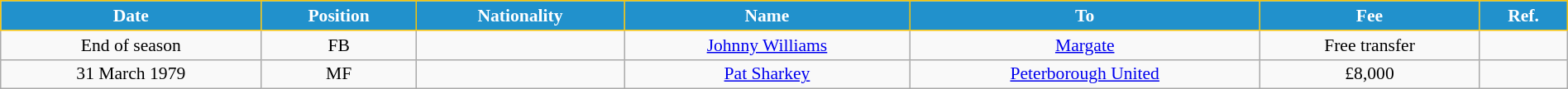<table class="wikitable" style="text-align:center; font-size:90%; width:100%;">
<tr>
<th style="background:#2191CC; color:white; border:1px solid #F7C408; text-align:center;">Date</th>
<th style="background:#2191CC; color:white; border:1px solid #F7C408; text-align:center;">Position</th>
<th style="background:#2191CC; color:white; border:1px solid #F7C408; text-align:center;">Nationality</th>
<th style="background:#2191CC; color:white; border:1px solid #F7C408; text-align:center;">Name</th>
<th style="background:#2191CC; color:white; border:1px solid #F7C408; text-align:center;">To</th>
<th style="background:#2191CC; color:white; border:1px solid #F7C408; text-align:center;">Fee</th>
<th style="background:#2191CC; color:white; border:1px solid #F7C408; text-align:center;">Ref.</th>
</tr>
<tr>
<td>End of season</td>
<td>FB</td>
<td></td>
<td><a href='#'>Johnny Williams</a></td>
<td> <a href='#'>Margate</a></td>
<td>Free transfer</td>
<td></td>
</tr>
<tr>
<td>31 March 1979</td>
<td>MF</td>
<td></td>
<td><a href='#'>Pat Sharkey</a></td>
<td> <a href='#'>Peterborough United</a></td>
<td>£8,000</td>
<td></td>
</tr>
</table>
